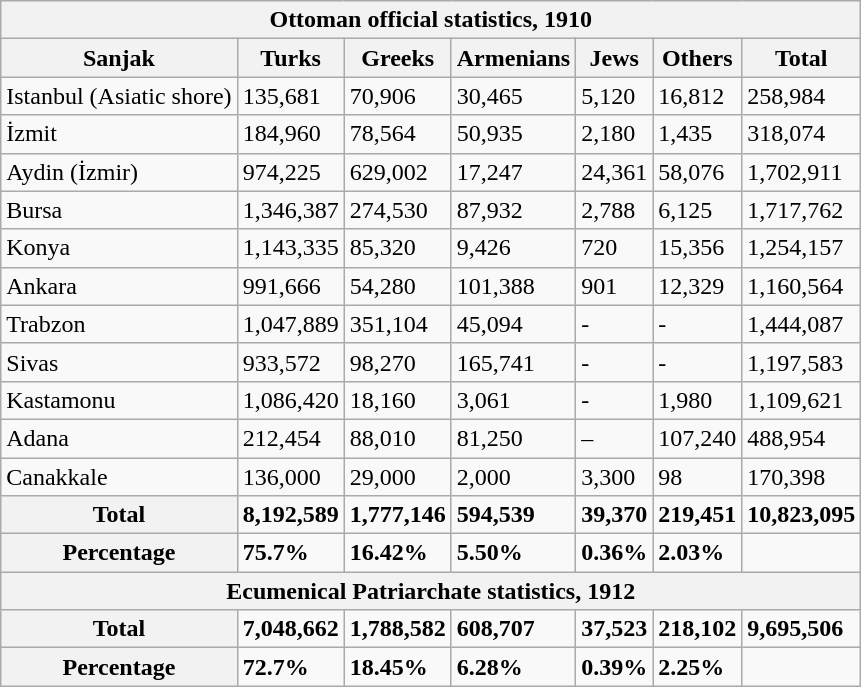<table class="wikitable" style="clear:both">
<tr>
<th colspan="7">Ottoman official statistics, 1910</th>
</tr>
<tr>
<th>Sanjak</th>
<th>Turks</th>
<th>Greeks</th>
<th>Armenians</th>
<th>Jews</th>
<th>Others</th>
<th>Total</th>
</tr>
<tr>
<td>Istanbul (Asiatic shore)</td>
<td>135,681</td>
<td>70,906</td>
<td>30,465</td>
<td>5,120</td>
<td>16,812</td>
<td>258,984</td>
</tr>
<tr>
<td>İzmit</td>
<td>184,960</td>
<td>78,564</td>
<td>50,935</td>
<td>2,180</td>
<td>1,435</td>
<td>318,074</td>
</tr>
<tr>
<td>Aydin (İzmir)</td>
<td>974,225</td>
<td>629,002</td>
<td>17,247</td>
<td>24,361</td>
<td>58,076</td>
<td>1,702,911</td>
</tr>
<tr>
<td>Bursa</td>
<td>1,346,387</td>
<td>274,530</td>
<td>87,932</td>
<td>2,788</td>
<td>6,125</td>
<td>1,717,762</td>
</tr>
<tr>
<td>Konya</td>
<td>1,143,335</td>
<td>85,320</td>
<td>9,426</td>
<td>720</td>
<td>15,356</td>
<td>1,254,157</td>
</tr>
<tr>
<td>Ankara</td>
<td>991,666</td>
<td>54,280</td>
<td>101,388</td>
<td>901</td>
<td>12,329</td>
<td>1,160,564</td>
</tr>
<tr>
<td>Trabzon</td>
<td>1,047,889</td>
<td>351,104</td>
<td>45,094</td>
<td>-</td>
<td>-</td>
<td>1,444,087</td>
</tr>
<tr>
<td>Sivas</td>
<td>933,572</td>
<td>98,270</td>
<td>165,741</td>
<td>-</td>
<td>-</td>
<td>1,197,583</td>
</tr>
<tr>
<td>Kastamonu</td>
<td>1,086,420</td>
<td>18,160</td>
<td>3,061</td>
<td>-</td>
<td>1,980</td>
<td>1,109,621</td>
</tr>
<tr>
<td>Adana</td>
<td>212,454</td>
<td>88,010</td>
<td>81,250</td>
<td>–</td>
<td>107,240</td>
<td>488,954</td>
</tr>
<tr>
<td>Canakkale</td>
<td>136,000</td>
<td>29,000</td>
<td>2,000</td>
<td>3,300</td>
<td>98</td>
<td>170,398</td>
</tr>
<tr style="font-weight: bold">
<th>Total</th>
<td>8,192,589</td>
<td>1,777,146</td>
<td>594,539</td>
<td>39,370</td>
<td>219,451</td>
<td>10,823,095</td>
</tr>
<tr style="font-weight: bold">
<th>Percentage</th>
<td>75.7%</td>
<td>16.42%</td>
<td>5.50%</td>
<td>0.36%</td>
<td>2.03%</td>
<td> </td>
</tr>
<tr>
<th colspan=8>Ecumenical Patriarchate statistics, 1912</th>
</tr>
<tr style="font-weight: bold">
<th>Total</th>
<td>7,048,662</td>
<td>1,788,582</td>
<td>608,707</td>
<td>37,523</td>
<td>218,102</td>
<td>9,695,506</td>
</tr>
<tr style="font-weight: bold">
<th>Percentage</th>
<td>72.7%</td>
<td>18.45%</td>
<td>6.28%</td>
<td>0.39%</td>
<td>2.25%</td>
<td> </td>
</tr>
</table>
